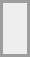<table align="center" border="0" cellpadding="4" cellspacing="4" style="border: 2px solid #9d9d9d;background-color:#eeeeee" valign="midlle">
<tr>
<td><br><div></div></td>
</tr>
</table>
